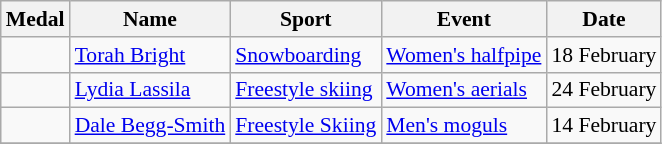<table class="wikitable sortable" style="font-size:90%">
<tr>
<th>Medal</th>
<th>Name</th>
<th>Sport</th>
<th>Event</th>
<th>Date</th>
</tr>
<tr>
<td></td>
<td><a href='#'>Torah Bright</a></td>
<td><a href='#'>Snowboarding</a></td>
<td><a href='#'>Women's halfpipe</a></td>
<td>18 February</td>
</tr>
<tr>
<td></td>
<td><a href='#'>Lydia Lassila</a></td>
<td><a href='#'>Freestyle skiing</a></td>
<td><a href='#'>Women's aerials</a></td>
<td>24 February</td>
</tr>
<tr>
<td></td>
<td><a href='#'>Dale Begg-Smith</a></td>
<td><a href='#'>Freestyle Skiing</a></td>
<td><a href='#'>Men's moguls</a></td>
<td>14 February</td>
</tr>
<tr>
</tr>
</table>
